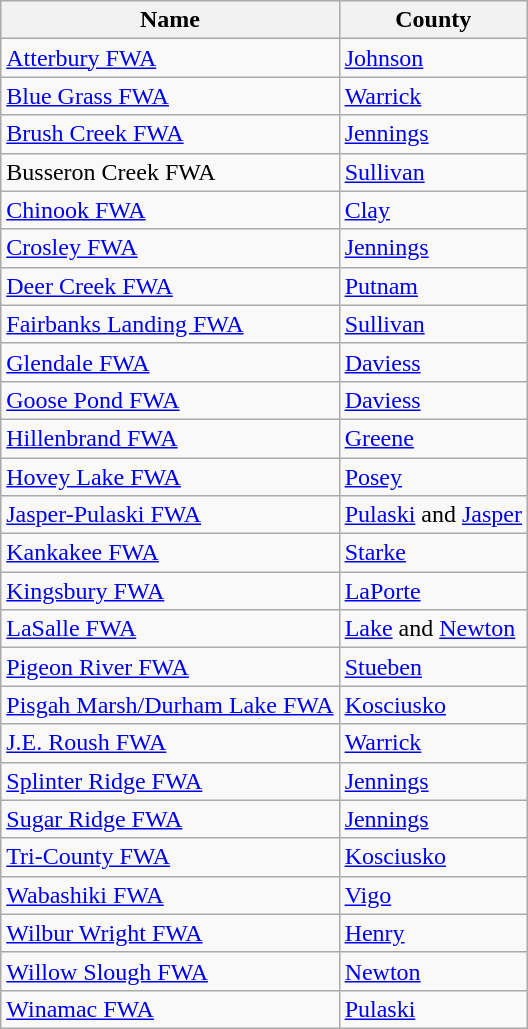<table class="wikitable sortable">
<tr>
<th>Name</th>
<th>County</th>
</tr>
<tr>
<td><a href='#'>Atterbury FWA</a></td>
<td><a href='#'>Johnson</a></td>
</tr>
<tr>
<td><a href='#'>Blue Grass FWA</a></td>
<td><a href='#'>Warrick</a></td>
</tr>
<tr>
<td><a href='#'>Brush Creek FWA</a></td>
<td><a href='#'>Jennings</a></td>
</tr>
<tr>
<td>Busseron Creek FWA</td>
<td><a href='#'>Sullivan</a></td>
</tr>
<tr>
<td><a href='#'>Chinook FWA</a></td>
<td><a href='#'>Clay</a></td>
</tr>
<tr>
<td><a href='#'>Crosley FWA</a></td>
<td><a href='#'>Jennings</a></td>
</tr>
<tr>
<td><a href='#'>Deer Creek FWA</a></td>
<td><a href='#'>Putnam</a></td>
</tr>
<tr>
<td><a href='#'>Fairbanks Landing FWA</a></td>
<td><a href='#'>Sullivan</a></td>
</tr>
<tr>
<td><a href='#'>Glendale FWA</a></td>
<td><a href='#'>Daviess</a></td>
</tr>
<tr>
<td><a href='#'>Goose Pond FWA</a></td>
<td><a href='#'>Daviess</a></td>
</tr>
<tr>
<td><a href='#'>Hillenbrand FWA</a></td>
<td><a href='#'>Greene</a></td>
</tr>
<tr>
<td><a href='#'>Hovey Lake FWA</a></td>
<td><a href='#'>Posey</a></td>
</tr>
<tr>
<td><a href='#'>Jasper-Pulaski FWA</a></td>
<td><a href='#'>Pulaski</a> and <a href='#'>Jasper</a></td>
</tr>
<tr>
<td><a href='#'>Kankakee FWA</a></td>
<td><a href='#'>Starke</a></td>
</tr>
<tr>
<td><a href='#'>Kingsbury FWA</a></td>
<td><a href='#'>LaPorte</a></td>
</tr>
<tr>
<td><a href='#'>LaSalle FWA</a></td>
<td><a href='#'>Lake</a> and <a href='#'>Newton</a></td>
</tr>
<tr>
<td><a href='#'>Pigeon River FWA</a></td>
<td><a href='#'>Stueben</a></td>
</tr>
<tr>
<td><a href='#'>Pisgah Marsh/Durham Lake FWA</a></td>
<td><a href='#'>Kosciusko</a></td>
</tr>
<tr>
<td><a href='#'>J.E. Roush FWA</a></td>
<td><a href='#'>Warrick</a></td>
</tr>
<tr>
<td><a href='#'>Splinter Ridge FWA</a></td>
<td><a href='#'>Jennings</a></td>
</tr>
<tr>
<td><a href='#'>Sugar Ridge FWA</a></td>
<td><a href='#'>Jennings</a></td>
</tr>
<tr>
<td><a href='#'>Tri-County FWA</a></td>
<td><a href='#'>Kosciusko</a></td>
</tr>
<tr>
<td><a href='#'>Wabashiki FWA</a></td>
<td><a href='#'>Vigo</a></td>
</tr>
<tr>
<td><a href='#'>Wilbur Wright FWA</a></td>
<td><a href='#'>Henry</a></td>
</tr>
<tr>
<td><a href='#'>Willow Slough FWA</a></td>
<td><a href='#'>Newton</a></td>
</tr>
<tr>
<td><a href='#'>Winamac FWA</a></td>
<td><a href='#'>Pulaski</a></td>
</tr>
</table>
